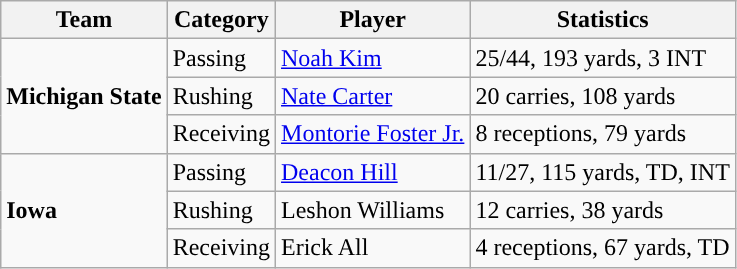<table class="wikitable" style="float: left;">
<tr>
<th>Team</th>
<th>Category</th>
<th>Player</th>
<th>Statistics</th>
</tr>
<tr>
<td rowspan=3><strong>Michigan State</strong></td>
<td>Passing</td>
<td><a href='#'>Noah Kim</a></td>
<td>25/44, 193 yards, 3 INT</td>
</tr>
<tr>
<td>Rushing</td>
<td><a href='#'>Nate Carter</a></td>
<td>20 carries, 108 yards</td>
</tr>
<tr>
<td>Receiving</td>
<td><a href='#'>Montorie Foster Jr.</a></td>
<td>8 receptions, 79 yards</td>
</tr>
<tr>
<td rowspan=3><strong>Iowa</strong></td>
<td>Passing</td>
<td><a href='#'>Deacon Hill</a></td>
<td>11/27, 115 yards, TD, INT</td>
</tr>
<tr>
<td>Rushing</td>
<td>Leshon Williams</td>
<td>12 carries, 38 yards</td>
</tr>
<tr>
<td>Receiving</td>
<td>Erick All</td>
<td>4 receptions, 67 yards, TD</td>
</tr>
</table>
